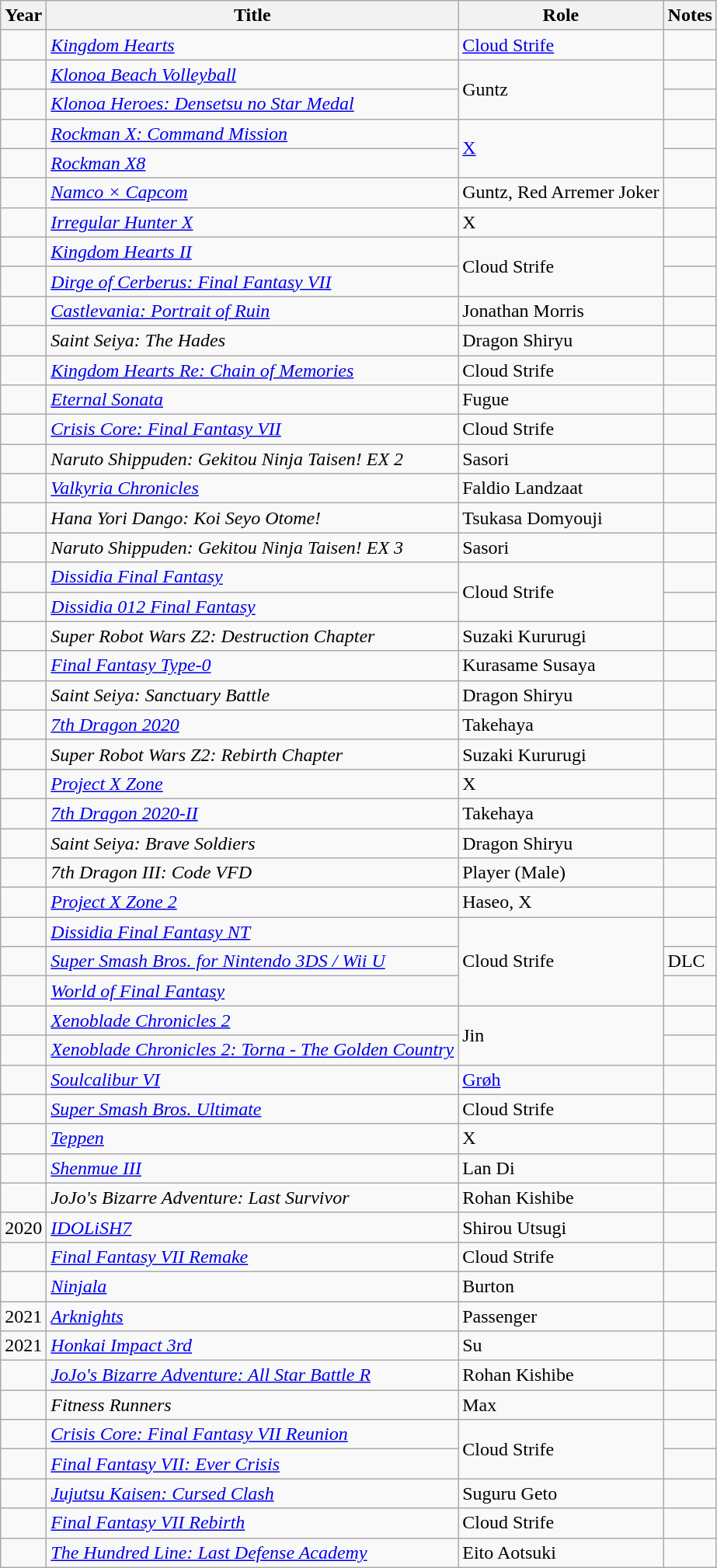<table class="wikitable">
<tr>
<th>Year</th>
<th>Title</th>
<th>Role</th>
<th>Notes</th>
</tr>
<tr>
<td></td>
<td><em><a href='#'>Kingdom Hearts</a></em></td>
<td><a href='#'>Cloud Strife</a></td>
<td></td>
</tr>
<tr>
<td></td>
<td><em><a href='#'>Klonoa Beach Volleyball</a></em></td>
<td rowspan="2">Guntz</td>
<td></td>
</tr>
<tr>
<td></td>
<td><em><a href='#'>Klonoa Heroes: Densetsu no Star Medal</a></em></td>
<td></td>
</tr>
<tr>
<td></td>
<td><em><a href='#'>Rockman X: Command Mission</a></em></td>
<td rowspan="2"><a href='#'>X</a></td>
<td></td>
</tr>
<tr>
<td></td>
<td><em><a href='#'>Rockman X8</a></em></td>
<td></td>
</tr>
<tr>
<td></td>
<td><em><a href='#'>Namco × Capcom</a></em></td>
<td>Guntz, Red Arremer Joker</td>
<td></td>
</tr>
<tr>
<td></td>
<td><em><a href='#'>Irregular Hunter X</a></em></td>
<td>X</td>
<td></td>
</tr>
<tr>
<td></td>
<td><em><a href='#'>Kingdom Hearts II</a></em></td>
<td rowspan="2">Cloud Strife</td>
<td></td>
</tr>
<tr>
<td></td>
<td><em><a href='#'>Dirge of Cerberus: Final Fantasy VII</a></em></td>
<td></td>
</tr>
<tr>
<td></td>
<td><em><a href='#'>Castlevania: Portrait of Ruin</a></em></td>
<td>Jonathan Morris</td>
<td></td>
</tr>
<tr>
<td></td>
<td><em>Saint Seiya: The Hades</em></td>
<td>Dragon Shiryu</td>
<td></td>
</tr>
<tr>
<td></td>
<td><em><a href='#'>Kingdom Hearts Re: Chain of Memories</a></em></td>
<td>Cloud Strife</td>
<td></td>
</tr>
<tr>
<td></td>
<td><em><a href='#'>Eternal Sonata</a></em></td>
<td>Fugue</td>
<td></td>
</tr>
<tr>
<td></td>
<td><em><a href='#'>Crisis Core: Final Fantasy VII</a></em></td>
<td>Cloud Strife</td>
<td></td>
</tr>
<tr>
<td></td>
<td><em>Naruto Shippuden: Gekitou Ninja Taisen! EX 2</em></td>
<td>Sasori</td>
<td></td>
</tr>
<tr>
<td></td>
<td><em><a href='#'>Valkyria Chronicles</a></em></td>
<td>Faldio Landzaat</td>
<td></td>
</tr>
<tr>
<td></td>
<td><em>Hana Yori Dango: Koi Seyo Otome!</em></td>
<td>Tsukasa Domyouji</td>
<td></td>
</tr>
<tr>
<td></td>
<td><em>Naruto Shippuden: Gekitou Ninja Taisen! EX 3</em></td>
<td>Sasori</td>
<td></td>
</tr>
<tr>
<td></td>
<td><em><a href='#'>Dissidia Final Fantasy</a></em></td>
<td rowspan="2">Cloud Strife</td>
<td></td>
</tr>
<tr>
<td></td>
<td><em><a href='#'>Dissidia 012 Final Fantasy</a></em></td>
<td></td>
</tr>
<tr>
<td></td>
<td><em>Super Robot Wars Z2: Destruction Chapter</em></td>
<td>Suzaki Kururugi</td>
<td></td>
</tr>
<tr>
<td></td>
<td><em><a href='#'>Final Fantasy Type-0</a></em></td>
<td>Kurasame Susaya</td>
<td></td>
</tr>
<tr>
<td></td>
<td><em>Saint Seiya: Sanctuary Battle</em></td>
<td>Dragon Shiryu</td>
<td></td>
</tr>
<tr>
<td></td>
<td><em><a href='#'>7th Dragon 2020</a></em></td>
<td>Takehaya</td>
<td></td>
</tr>
<tr>
<td></td>
<td><em>Super Robot Wars Z2: Rebirth Chapter</em></td>
<td>Suzaki Kururugi</td>
<td></td>
</tr>
<tr>
<td></td>
<td><em><a href='#'>Project X Zone</a></em></td>
<td>X</td>
<td></td>
</tr>
<tr>
<td></td>
<td><em><a href='#'>7th Dragon 2020-II</a></em></td>
<td>Takehaya</td>
<td></td>
</tr>
<tr>
<td></td>
<td><em>Saint Seiya: Brave Soldiers</em></td>
<td>Dragon Shiryu</td>
<td></td>
</tr>
<tr>
<td></td>
<td><em>7th Dragon III: Code VFD</em></td>
<td>Player (Male)</td>
<td></td>
</tr>
<tr>
<td></td>
<td><em><a href='#'>Project X Zone 2</a></em></td>
<td>Haseo, X</td>
<td></td>
</tr>
<tr>
<td></td>
<td><em><a href='#'>Dissidia Final Fantasy NT</a></em></td>
<td rowspan="3">Cloud Strife</td>
<td></td>
</tr>
<tr>
<td></td>
<td><em><a href='#'>Super Smash Bros. for Nintendo 3DS / Wii U</a></em></td>
<td>DLC </td>
</tr>
<tr>
<td></td>
<td><em><a href='#'>World of Final Fantasy</a></em></td>
<td></td>
</tr>
<tr>
<td></td>
<td><em><a href='#'>Xenoblade Chronicles 2</a></em></td>
<td rowspan="2">Jin</td>
<td></td>
</tr>
<tr>
<td></td>
<td><em><a href='#'>Xenoblade Chronicles 2: Torna - The Golden Country</a></em></td>
<td></td>
</tr>
<tr>
<td></td>
<td><em><a href='#'>Soulcalibur VI</a></em></td>
<td><a href='#'>Grøh</a></td>
<td></td>
</tr>
<tr>
<td></td>
<td><em><a href='#'>Super Smash Bros. Ultimate</a></em></td>
<td>Cloud Strife</td>
<td></td>
</tr>
<tr>
<td></td>
<td><em><a href='#'>Teppen</a></em></td>
<td>X</td>
<td></td>
</tr>
<tr>
<td></td>
<td><em><a href='#'>Shenmue III</a></em></td>
<td>Lan Di</td>
<td></td>
</tr>
<tr>
<td></td>
<td><em>JoJo's Bizarre Adventure: Last Survivor</em></td>
<td>Rohan Kishibe</td>
<td></td>
</tr>
<tr>
<td>2020</td>
<td><a href='#'><em>IDOLiSH7</em></a></td>
<td>Shirou Utsugi</td>
<td></td>
</tr>
<tr>
<td></td>
<td><em><a href='#'>Final Fantasy VII Remake</a></em></td>
<td>Cloud Strife</td>
<td></td>
</tr>
<tr>
<td></td>
<td><em><a href='#'>Ninjala</a></em></td>
<td>Burton</td>
<td></td>
</tr>
<tr>
<td>2021</td>
<td><em><a href='#'>Arknights</a></em></td>
<td>Passenger</td>
<td></td>
</tr>
<tr>
<td>2021</td>
<td><em><a href='#'>Honkai Impact 3rd</a></em></td>
<td>Su</td>
<td></td>
</tr>
<tr>
<td></td>
<td><em><a href='#'>JoJo's Bizarre Adventure: All Star Battle R</a></em></td>
<td>Rohan Kishibe</td>
<td></td>
</tr>
<tr>
<td></td>
<td><em>Fitness Runners</em></td>
<td>Max</td>
<td></td>
</tr>
<tr>
<td></td>
<td><em><a href='#'>Crisis Core: Final Fantasy VII Reunion</a></em></td>
<td rowspan="2">Cloud Strife</td>
<td></td>
</tr>
<tr>
<td></td>
<td><em><a href='#'>Final Fantasy VII: Ever Crisis</a></em></td>
<td></td>
</tr>
<tr>
<td></td>
<td><em><a href='#'>Jujutsu Kaisen: Cursed Clash</a></em></td>
<td>Suguru Geto</td>
<td></td>
</tr>
<tr>
<td></td>
<td><em><a href='#'>Final Fantasy VII Rebirth</a></em></td>
<td>Cloud Strife</td>
<td></td>
</tr>
<tr>
<td></td>
<td><em><a href='#'>The Hundred Line: Last Defense Academy</a></em></td>
<td>Eito Aotsuki</td>
<td></td>
</tr>
</table>
